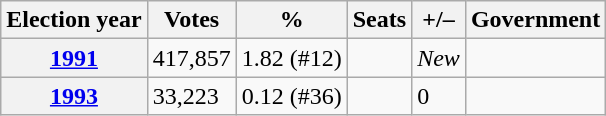<table class=wikitable>
<tr>
<th>Election year</th>
<th>Votes</th>
<th>%</th>
<th>Seats</th>
<th>+/–</th>
<th>Government</th>
</tr>
<tr>
<th><a href='#'>1991</a></th>
<td>417,857</td>
<td>1.82 (#12)</td>
<td></td>
<td><em>New</em></td>
<td></td>
</tr>
<tr>
<th><a href='#'>1993</a></th>
<td>33,223</td>
<td>0.12 (#36)</td>
<td></td>
<td> 0</td>
<td></td>
</tr>
</table>
